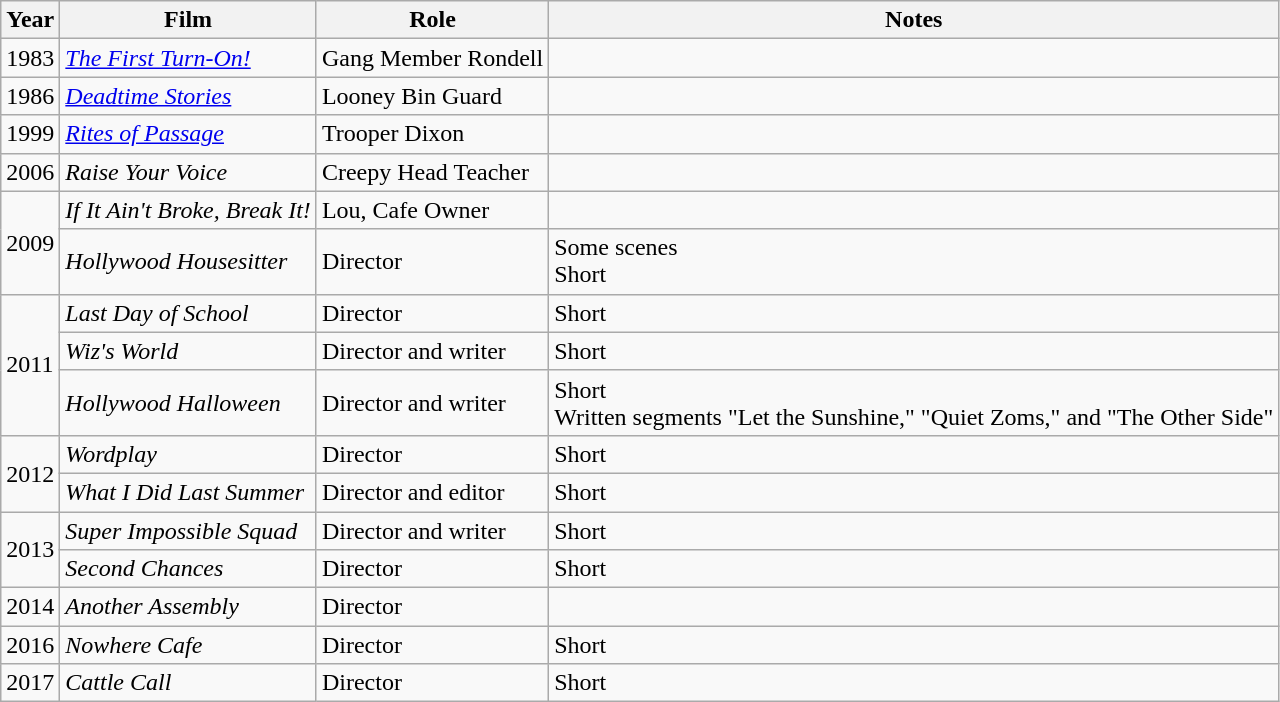<table class="wikitable">
<tr>
<th>Year</th>
<th>Film</th>
<th>Role</th>
<th>Notes</th>
</tr>
<tr>
<td>1983</td>
<td><em><a href='#'>The First Turn-On!</a></em></td>
<td>Gang Member Rondell</td>
<td></td>
</tr>
<tr>
<td>1986</td>
<td><em><a href='#'>Deadtime Stories</a></em></td>
<td>Looney Bin Guard</td>
<td></td>
</tr>
<tr>
<td>1999</td>
<td><em><a href='#'>Rites of Passage</a></em></td>
<td>Trooper Dixon</td>
<td></td>
</tr>
<tr>
<td>2006</td>
<td><em>Raise Your Voice</em></td>
<td>Creepy Head Teacher</td>
<td></td>
</tr>
<tr>
<td rowspan=2>2009</td>
<td><em>If It Ain't Broke, Break It!</em></td>
<td>Lou, Cafe Owner</td>
<td></td>
</tr>
<tr>
<td><em>Hollywood Housesitter</em></td>
<td>Director</td>
<td>Some scenes<br> Short</td>
</tr>
<tr>
<td rowspan=3>2011</td>
<td><em>Last Day of School</em></td>
<td>Director</td>
<td>Short</td>
</tr>
<tr>
<td><em>Wiz's World</em></td>
<td>Director and writer</td>
<td>Short</td>
</tr>
<tr>
<td><em>Hollywood Halloween</em></td>
<td>Director and writer</td>
<td>Short<br> Written segments "Let the Sunshine," "Quiet Zoms," and "The Other Side"</td>
</tr>
<tr>
<td rowspan=2>2012</td>
<td><em>Wordplay</em></td>
<td>Director</td>
<td>Short</td>
</tr>
<tr>
<td><em>What I Did Last Summer</em></td>
<td>Director and editor</td>
<td>Short</td>
</tr>
<tr>
<td rowspan=2>2013</td>
<td><em>Super Impossible Squad</em></td>
<td>Director and writer</td>
<td>Short</td>
</tr>
<tr>
<td><em>Second Chances</em></td>
<td>Director</td>
<td>Short</td>
</tr>
<tr>
<td>2014</td>
<td><em>Another Assembly</em></td>
<td>Director</td>
<td></td>
</tr>
<tr>
<td>2016</td>
<td><em>Nowhere Cafe</em></td>
<td>Director</td>
<td>Short</td>
</tr>
<tr>
<td>2017</td>
<td><em>Cattle Call</em></td>
<td>Director</td>
<td>Short</td>
</tr>
</table>
